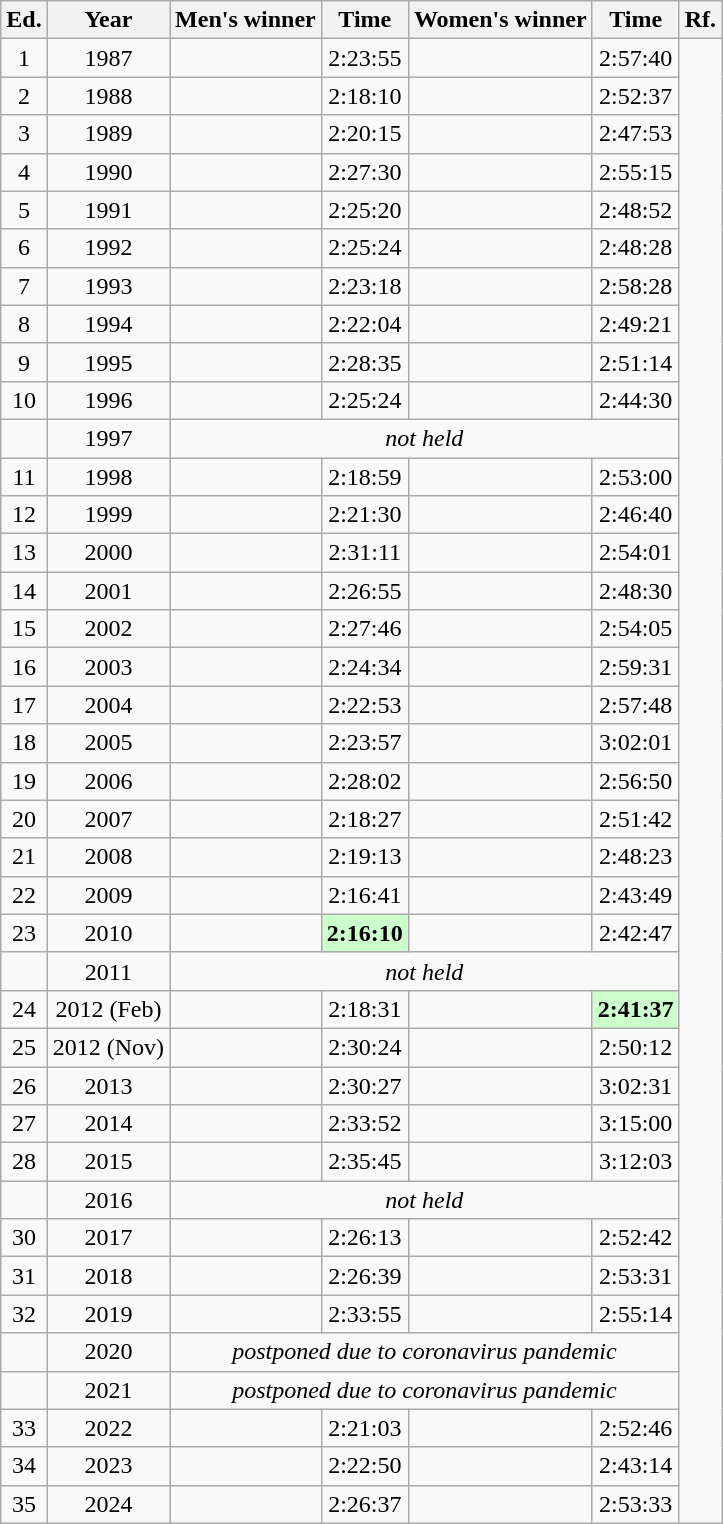<table class="wikitable sortable" style="text-align:center">
<tr>
<th class="unsortable">Ed.</th>
<th>Year</th>
<th>Men's winner</th>
<th>Time</th>
<th>Women's winner</th>
<th>Time</th>
<th class="unsortable">Rf.</th>
</tr>
<tr>
<td>1</td>
<td>1987</td>
<td align="left"></td>
<td>2:23:55</td>
<td align="left"></td>
<td>2:57:40</td>
</tr>
<tr>
<td>2</td>
<td>1988</td>
<td align="left"></td>
<td>2:18:10</td>
<td align="left"></td>
<td>2:52:37</td>
</tr>
<tr>
<td>3</td>
<td>1989</td>
<td align="left"></td>
<td>2:20:15</td>
<td align="left"></td>
<td>2:47:53</td>
</tr>
<tr>
<td>4</td>
<td>1990</td>
<td align="left"></td>
<td>2:27:30</td>
<td align="left"></td>
<td>2:55:15</td>
</tr>
<tr>
<td>5</td>
<td>1991</td>
<td align="left"></td>
<td>2:25:20</td>
<td align="left"></td>
<td>2:48:52</td>
</tr>
<tr>
<td>6</td>
<td>1992</td>
<td align="left"></td>
<td>2:25:24</td>
<td align="left"></td>
<td>2:48:28</td>
</tr>
<tr>
<td>7</td>
<td>1993</td>
<td align="left"></td>
<td>2:23:18</td>
<td align="left"></td>
<td>2:58:28</td>
</tr>
<tr>
<td>8</td>
<td>1994</td>
<td align="left"></td>
<td>2:22:04</td>
<td align="left"></td>
<td>2:49:21</td>
</tr>
<tr>
<td>9</td>
<td>1995</td>
<td align="left"></td>
<td>2:28:35</td>
<td align="left"></td>
<td>2:51:14</td>
</tr>
<tr>
<td>10</td>
<td>1996</td>
<td align="left"></td>
<td>2:25:24</td>
<td align="left"></td>
<td>2:44:30</td>
</tr>
<tr>
<td></td>
<td>1997</td>
<td colspan="4" align="center" data-sort-value=""><em>not held</em></td>
</tr>
<tr>
<td>11</td>
<td>1998</td>
<td align="left"></td>
<td>2:18:59</td>
<td align="left"></td>
<td>2:53:00</td>
</tr>
<tr>
<td>12</td>
<td>1999</td>
<td align="left"></td>
<td>2:21:30</td>
<td align="left"></td>
<td>2:46:40</td>
</tr>
<tr>
<td>13</td>
<td>2000</td>
<td align="left"></td>
<td>2:31:11</td>
<td align="left"></td>
<td>2:54:01</td>
</tr>
<tr>
<td>14</td>
<td>2001</td>
<td align="left"></td>
<td>2:26:55</td>
<td align="left"></td>
<td>2:48:30</td>
</tr>
<tr>
<td>15</td>
<td>2002</td>
<td align="left"></td>
<td>2:27:46</td>
<td align="left"></td>
<td>2:54:05</td>
</tr>
<tr>
<td>16</td>
<td>2003</td>
<td align="left"></td>
<td>2:24:34</td>
<td align="left"></td>
<td>2:59:31</td>
</tr>
<tr>
<td>17</td>
<td>2004</td>
<td align="left"></td>
<td>2:22:53</td>
<td align="left"></td>
<td>2:57:48</td>
</tr>
<tr>
<td>18</td>
<td>2005</td>
<td align="left"></td>
<td>2:23:57</td>
<td align="left"></td>
<td>3:02:01</td>
</tr>
<tr>
<td>19</td>
<td>2006</td>
<td align="left"></td>
<td>2:28:02</td>
<td align="left"></td>
<td>2:56:50</td>
</tr>
<tr>
<td>20</td>
<td>2007</td>
<td align="left"></td>
<td>2:18:27</td>
<td align="left"></td>
<td>2:51:42</td>
</tr>
<tr>
<td>21</td>
<td>2008</td>
<td align="left"></td>
<td>2:19:13</td>
<td align="left"></td>
<td>2:48:23</td>
</tr>
<tr>
<td>22</td>
<td>2009</td>
<td align="left"></td>
<td>2:16:41</td>
<td align="left"></td>
<td>2:43:49</td>
</tr>
<tr>
<td>23</td>
<td>2010</td>
<td align="left"></td>
<td bgcolor="#CCFFCC"><strong>2:16:10</strong></td>
<td align="left"></td>
<td>2:42:47</td>
</tr>
<tr>
<td></td>
<td>2011</td>
<td colspan="4" align="center" data-sort-value=""><em>not held</em></td>
</tr>
<tr>
<td>24</td>
<td>2012 (Feb)</td>
<td align="left"></td>
<td>2:18:31</td>
<td align="left"></td>
<td bgcolor="#CCFFCC"><strong>2:41:37</strong></td>
</tr>
<tr>
<td>25</td>
<td>2012 (Nov)</td>
<td align="left"></td>
<td>2:30:24</td>
<td align="left"></td>
<td>2:50:12</td>
</tr>
<tr>
<td>26</td>
<td>2013</td>
<td align="left"></td>
<td>2:30:27</td>
<td align="left"></td>
<td>3:02:31</td>
</tr>
<tr>
<td>27</td>
<td>2014</td>
<td align="left"></td>
<td>2:33:52</td>
<td align="left"></td>
<td>3:15:00</td>
</tr>
<tr>
<td>28</td>
<td>2015</td>
<td align="left"></td>
<td>2:35:45</td>
<td align="left"></td>
<td>3:12:03</td>
</tr>
<tr>
<td></td>
<td>2016</td>
<td colspan="4" align="center" data-sort-value=""><em>not held</em></td>
</tr>
<tr>
<td>30</td>
<td>2017</td>
<td align="left"></td>
<td>2:26:13</td>
<td align="left"></td>
<td>2:52:42</td>
</tr>
<tr>
<td>31</td>
<td>2018</td>
<td align="left"></td>
<td>2:26:39</td>
<td align="left"></td>
<td>2:53:31</td>
</tr>
<tr>
<td>32</td>
<td>2019</td>
<td align="left"></td>
<td>2:33:55</td>
<td align="left"></td>
<td>2:55:14</td>
</tr>
<tr>
<td></td>
<td>2020</td>
<td colspan="4" align="center" data-sort-value=""><em>postponed due to coronavirus pandemic</em></td>
</tr>
<tr>
<td></td>
<td>2021</td>
<td colspan="4" align="center" data-sort-value=""><em>postponed due to coronavirus pandemic</em></td>
</tr>
<tr>
<td>33</td>
<td>2022</td>
<td align="left"></td>
<td>2:21:03</td>
<td align="left"></td>
<td>2:52:46</td>
</tr>
<tr>
<td>34</td>
<td>2023</td>
<td align="left"></td>
<td>2:22:50</td>
<td align="left"></td>
<td>2:43:14</td>
</tr>
<tr>
<td>35</td>
<td>2024</td>
<td align="left"></td>
<td>2:26:37</td>
<td align="left"></td>
<td>2:53:33</td>
</tr>
</table>
